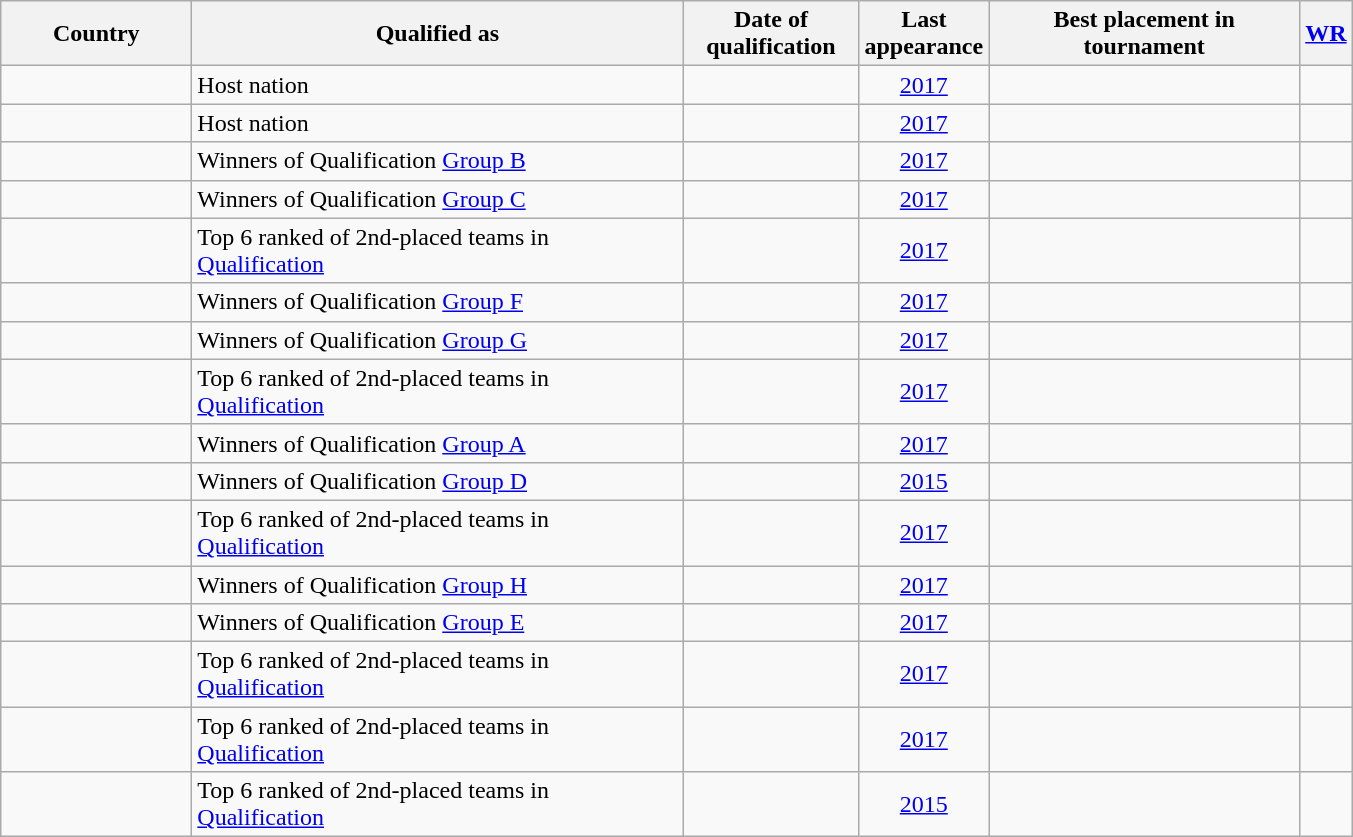<table class="wikitable sortable">
<tr>
<th scope="col" width="120">Country</th>
<th scope="col" width="320">Qualified as</th>
<th scope="col" width="110">Date of qualification</th>
<th scope="col" width="50">Last appearance</th>
<th scope="col" width="200">Best placement in tournament</th>
<th scope="col" width="20"><strong><a href='#'>WR</a></strong></th>
</tr>
<tr>
<td></td>
<td>Host nation</td>
<td></td>
<td align=center><a href='#'>2017</a></td>
<td></td>
<td align="center"></td>
</tr>
<tr>
<td></td>
<td>Host nation</td>
<td></td>
<td align=center><a href='#'>2017</a></td>
<td></td>
<td align="center"></td>
</tr>
<tr>
<td></td>
<td>Winners of Qualification <a href='#'>Group B</a></td>
<td></td>
<td align=center><a href='#'>2017</a></td>
<td></td>
<td align="center"></td>
</tr>
<tr>
<td></td>
<td>Winners of Qualification <a href='#'>Group C</a></td>
<td></td>
<td align=center><a href='#'>2017</a></td>
<td></td>
<td align="center"></td>
</tr>
<tr>
<td></td>
<td>Top 6 ranked of 2nd-placed teams in <a href='#'>Qualification</a></td>
<td></td>
<td align=center><a href='#'>2017</a></td>
<td></td>
<td align="center"></td>
</tr>
<tr>
<td></td>
<td>Winners of Qualification <a href='#'>Group F</a></td>
<td></td>
<td align=center><a href='#'>2017</a></td>
<td></td>
<td align="center"></td>
</tr>
<tr>
<td></td>
<td>Winners of Qualification <a href='#'>Group G</a></td>
<td></td>
<td align=center><a href='#'>2017</a></td>
<td></td>
<td align="center"></td>
</tr>
<tr>
<td></td>
<td>Top 6 ranked of 2nd-placed teams in <a href='#'>Qualification</a></td>
<td></td>
<td align=center><a href='#'>2017</a></td>
<td></td>
<td align="center"></td>
</tr>
<tr>
<td></td>
<td>Winners of Qualification <a href='#'>Group A</a></td>
<td></td>
<td align=center><a href='#'>2017</a></td>
<td></td>
<td align="center"></td>
</tr>
<tr>
<td></td>
<td>Winners of Qualification <a href='#'>Group D</a></td>
<td></td>
<td align=center><a href='#'>2015</a></td>
<td></td>
<td align="center"></td>
</tr>
<tr>
<td></td>
<td>Top 6 ranked of 2nd-placed teams in <a href='#'>Qualification</a></td>
<td></td>
<td align=center><a href='#'>2017</a></td>
<td></td>
<td align="center"></td>
</tr>
<tr>
<td></td>
<td>Winners of Qualification <a href='#'>Group H</a></td>
<td></td>
<td align=center><a href='#'>2017</a></td>
<td></td>
<td align="center"></td>
</tr>
<tr>
<td></td>
<td>Winners of Qualification <a href='#'>Group E</a></td>
<td></td>
<td align=center><a href='#'>2017</a></td>
<td></td>
<td align="center"></td>
</tr>
<tr>
<td></td>
<td>Top 6 ranked of 2nd-placed teams in <a href='#'>Qualification</a></td>
<td></td>
<td align=center><a href='#'>2017</a></td>
<td></td>
<td align="center"></td>
</tr>
<tr>
<td></td>
<td>Top 6 ranked of 2nd-placed teams in <a href='#'>Qualification</a></td>
<td></td>
<td align=center><a href='#'>2017</a></td>
<td></td>
<td align="center"></td>
</tr>
<tr>
<td></td>
<td>Top 6 ranked of 2nd-placed teams in <a href='#'>Qualification</a></td>
<td></td>
<td align=center><a href='#'>2015</a></td>
<td></td>
<td align="center"></td>
</tr>
</table>
